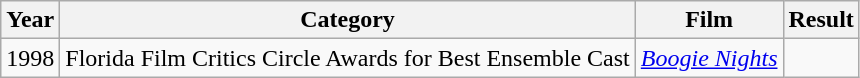<table class="wikitable">
<tr>
<th>Year</th>
<th>Category</th>
<th>Film</th>
<th>Result</th>
</tr>
<tr>
<td>1998</td>
<td>Florida Film Critics Circle Awards for Best Ensemble Cast</td>
<td><em><a href='#'>Boogie Nights</a></em></td>
<td></td>
</tr>
</table>
